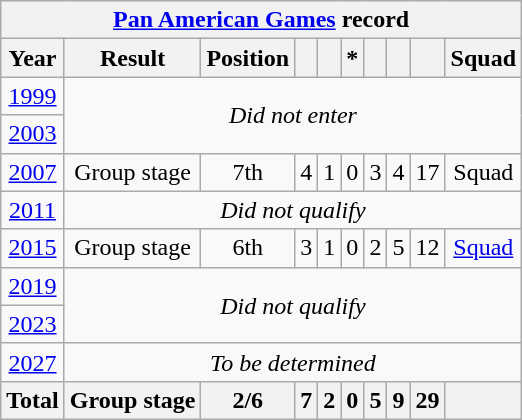<table class="wikitable" style="text-align: center;">
<tr>
<th colspan=10><a href='#'>Pan American Games</a> record</th>
</tr>
<tr>
<th>Year</th>
<th>Result</th>
<th>Position</th>
<th></th>
<th></th>
<th>*</th>
<th></th>
<th></th>
<th></th>
<th>Squad</th>
</tr>
<tr>
<td> <a href='#'>1999</a></td>
<td colspan=9 rowspan=2><em>Did not enter</em></td>
</tr>
<tr>
<td> <a href='#'>2003</a></td>
</tr>
<tr>
<td> <a href='#'>2007</a></td>
<td>Group stage</td>
<td>7th</td>
<td>4</td>
<td>1</td>
<td>0</td>
<td>3</td>
<td>4</td>
<td>17</td>
<td>Squad</td>
</tr>
<tr>
<td> <a href='#'>2011</a></td>
<td colspan=9><em>Did not qualify</em></td>
</tr>
<tr>
<td> <a href='#'>2015</a></td>
<td>Group stage</td>
<td>6th</td>
<td>3</td>
<td>1</td>
<td>0</td>
<td>2</td>
<td>5</td>
<td>12</td>
<td><a href='#'>Squad</a></td>
</tr>
<tr>
<td> <a href='#'>2019</a></td>
<td colspan=9 rowspan=2><em>Did not qualify</em></td>
</tr>
<tr>
<td> <a href='#'>2023</a></td>
</tr>
<tr>
<td> <a href='#'>2027</a></td>
<td colspan=9 rowspan=1><em>To be determined</em></td>
</tr>
<tr>
<th>Total</th>
<th>Group stage</th>
<th>2/6</th>
<th>7</th>
<th>2</th>
<th>0</th>
<th>5</th>
<th>9</th>
<th>29</th>
<th></th>
</tr>
</table>
